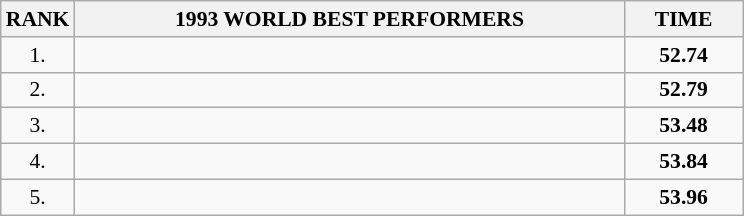<table class="wikitable" style="border-collapse: collapse; font-size: 90%;">
<tr>
<th>RANK</th>
<th align="center" style="width: 25em">1993 WORLD BEST PERFORMERS</th>
<th align="center" style="width: 5em">TIME</th>
</tr>
<tr>
<td align="center">1.</td>
<td></td>
<td align="center"><strong>52.74</strong></td>
</tr>
<tr>
<td align="center">2.</td>
<td></td>
<td align="center"><strong>52.79</strong></td>
</tr>
<tr>
<td align="center">3.</td>
<td></td>
<td align="center"><strong>53.48</strong></td>
</tr>
<tr>
<td align="center">4.</td>
<td></td>
<td align="center"><strong>53.84</strong></td>
</tr>
<tr>
<td align="center">5.</td>
<td></td>
<td align="center"><strong>53.96</strong></td>
</tr>
</table>
